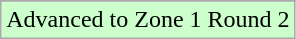<table class="wikitable">
<tr>
</tr>
<tr width=10px bgcolor="#ccffcc">
<td>Advanced to Zone 1 Round 2</td>
</tr>
</table>
